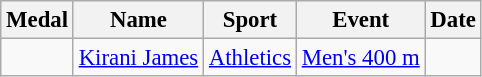<table class="wikitable sortable" style="font-size: 95%;">
<tr>
<th>Medal</th>
<th>Name</th>
<th>Sport</th>
<th>Event</th>
<th>Date</th>
</tr>
<tr>
<td></td>
<td><a href='#'>Kirani James</a></td>
<td><a href='#'>Athletics</a></td>
<td><a href='#'>Men's 400 m</a></td>
<td></td>
</tr>
</table>
